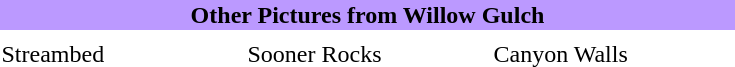<table>
<tr style ="background-color:#b9f; ">
<td style="text-align: center;" colspan =9><strong>Other Pictures from Willow Gulch</strong></td>
</tr>
<tr>
<td width = 160px></td>
<td width = 160px></td>
<td width = 160px></td>
</tr>
<tr style ="vertical-align:top; ">
<td>Streambed</td>
<td>Sooner Rocks</td>
<td>Canyon Walls</td>
</tr>
</table>
